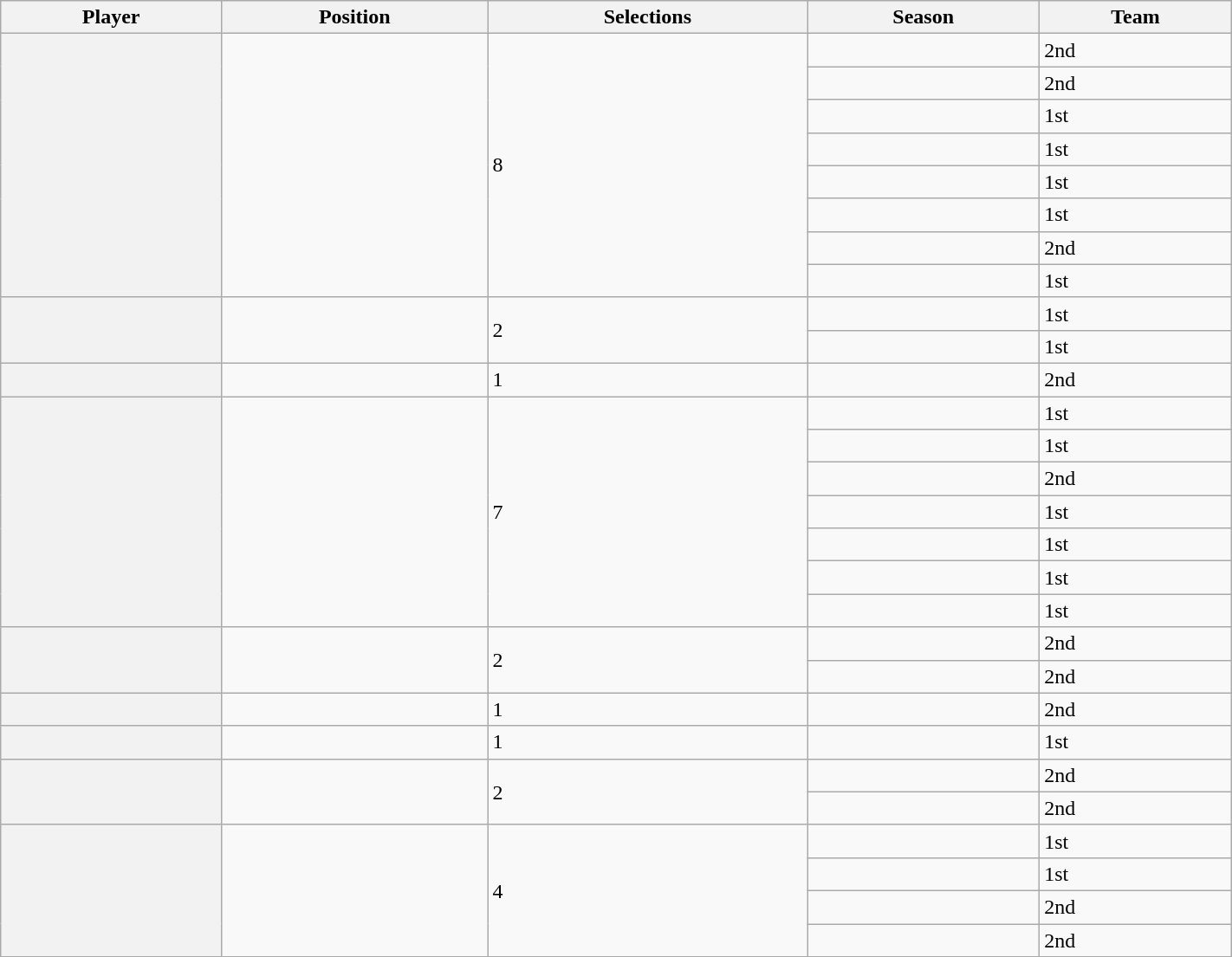<table class="wikitable sortable" width="75%">
<tr>
<th scope="col">Player</th>
<th scope="col">Position</th>
<th scope="col">Selections</th>
<th scope="col">Season</th>
<th scope="col">Team</th>
</tr>
<tr>
<th scope="row" rowspan="8"></th>
<td rowspan="8"></td>
<td rowspan="8">8</td>
<td></td>
<td>2nd</td>
</tr>
<tr>
<td></td>
<td>2nd</td>
</tr>
<tr>
<td></td>
<td>1st</td>
</tr>
<tr>
<td></td>
<td>1st</td>
</tr>
<tr>
<td></td>
<td>1st</td>
</tr>
<tr>
<td></td>
<td>1st</td>
</tr>
<tr>
<td></td>
<td>2nd</td>
</tr>
<tr>
<td></td>
<td>1st</td>
</tr>
<tr>
<th scope="row" rowspan="2"></th>
<td rowspan="2"></td>
<td rowspan="2">2</td>
<td></td>
<td>1st</td>
</tr>
<tr>
<td></td>
<td>1st</td>
</tr>
<tr>
<th scope="row"></th>
<td></td>
<td>1</td>
<td></td>
<td>2nd</td>
</tr>
<tr>
<th scope="row" rowspan="7"></th>
<td rowspan="7"></td>
<td rowspan="7">7</td>
<td></td>
<td>1st</td>
</tr>
<tr>
<td></td>
<td>1st</td>
</tr>
<tr>
<td></td>
<td>2nd</td>
</tr>
<tr>
<td></td>
<td>1st</td>
</tr>
<tr>
<td></td>
<td>1st</td>
</tr>
<tr>
<td></td>
<td>1st</td>
</tr>
<tr>
<td></td>
<td>1st</td>
</tr>
<tr>
<th scope="row" rowspan="2"></th>
<td rowspan="2"></td>
<td rowspan="2">2</td>
<td></td>
<td>2nd</td>
</tr>
<tr>
<td></td>
<td>2nd</td>
</tr>
<tr>
<th scope="row"></th>
<td></td>
<td>1</td>
<td></td>
<td>2nd</td>
</tr>
<tr>
<th scope="row"></th>
<td></td>
<td>1</td>
<td></td>
<td>1st</td>
</tr>
<tr>
<th scope="row" rowspan="2"></th>
<td rowspan="2"></td>
<td rowspan="2">2</td>
<td></td>
<td>2nd</td>
</tr>
<tr>
<td></td>
<td>2nd</td>
</tr>
<tr>
<th scope="row" rowspan="4"></th>
<td rowspan="4"></td>
<td rowspan="4">4</td>
<td></td>
<td>1st</td>
</tr>
<tr>
<td></td>
<td>1st</td>
</tr>
<tr>
<td></td>
<td>2nd</td>
</tr>
<tr>
<td></td>
<td>2nd</td>
</tr>
</table>
